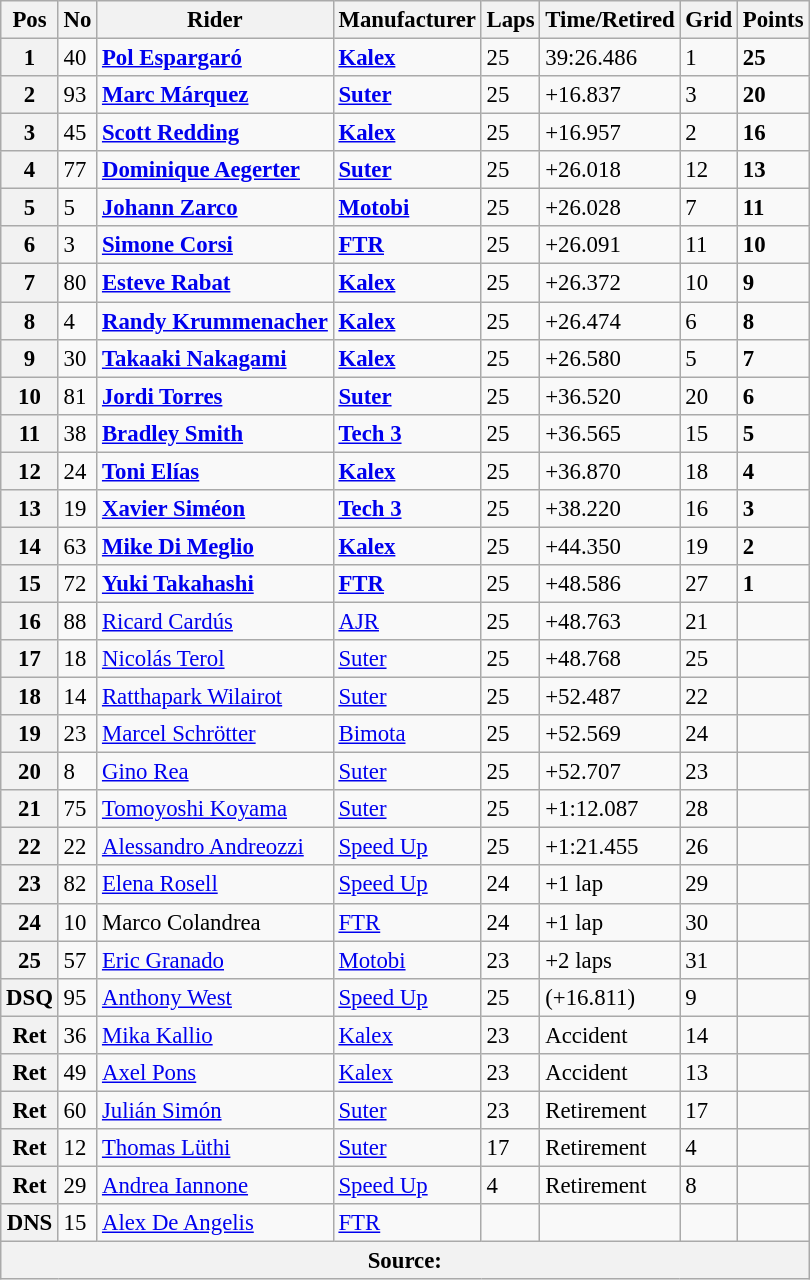<table class="wikitable" style="font-size: 95%;">
<tr>
<th>Pos</th>
<th>No</th>
<th>Rider</th>
<th>Manufacturer</th>
<th>Laps</th>
<th>Time/Retired</th>
<th>Grid</th>
<th>Points</th>
</tr>
<tr>
<th>1</th>
<td>40</td>
<td> <strong><a href='#'>Pol Espargaró</a></strong></td>
<td><strong><a href='#'>Kalex</a></strong></td>
<td>25</td>
<td>39:26.486</td>
<td>1</td>
<td><strong>25</strong></td>
</tr>
<tr>
<th>2</th>
<td>93</td>
<td> <strong><a href='#'>Marc Márquez</a></strong></td>
<td><strong><a href='#'>Suter</a></strong></td>
<td>25</td>
<td>+16.837</td>
<td>3</td>
<td><strong>20</strong></td>
</tr>
<tr>
<th>3</th>
<td>45</td>
<td> <strong><a href='#'>Scott Redding</a></strong></td>
<td><strong><a href='#'>Kalex</a></strong></td>
<td>25</td>
<td>+16.957</td>
<td>2</td>
<td><strong>16</strong></td>
</tr>
<tr>
<th>4</th>
<td>77</td>
<td> <strong><a href='#'>Dominique Aegerter</a></strong></td>
<td><strong><a href='#'>Suter</a></strong></td>
<td>25</td>
<td>+26.018</td>
<td>12</td>
<td><strong>13</strong></td>
</tr>
<tr>
<th>5</th>
<td>5</td>
<td> <strong><a href='#'>Johann Zarco</a></strong></td>
<td><strong><a href='#'>Motobi</a></strong></td>
<td>25</td>
<td>+26.028</td>
<td>7</td>
<td><strong>11</strong></td>
</tr>
<tr>
<th>6</th>
<td>3</td>
<td> <strong><a href='#'>Simone Corsi</a></strong></td>
<td><strong><a href='#'>FTR</a></strong></td>
<td>25</td>
<td>+26.091</td>
<td>11</td>
<td><strong>10</strong></td>
</tr>
<tr>
<th>7</th>
<td>80</td>
<td> <strong><a href='#'>Esteve Rabat</a></strong></td>
<td><strong><a href='#'>Kalex</a></strong></td>
<td>25</td>
<td>+26.372</td>
<td>10</td>
<td><strong>9</strong></td>
</tr>
<tr>
<th>8</th>
<td>4</td>
<td> <strong><a href='#'>Randy Krummenacher</a></strong></td>
<td><strong><a href='#'>Kalex</a></strong></td>
<td>25</td>
<td>+26.474</td>
<td>6</td>
<td><strong>8</strong></td>
</tr>
<tr>
<th>9</th>
<td>30</td>
<td> <strong><a href='#'>Takaaki Nakagami</a></strong></td>
<td><strong><a href='#'>Kalex</a></strong></td>
<td>25</td>
<td>+26.580</td>
<td>5</td>
<td><strong>7</strong></td>
</tr>
<tr>
<th>10</th>
<td>81</td>
<td> <strong><a href='#'>Jordi Torres</a></strong></td>
<td><strong><a href='#'>Suter</a></strong></td>
<td>25</td>
<td>+36.520</td>
<td>20</td>
<td><strong>6</strong></td>
</tr>
<tr>
<th>11</th>
<td>38</td>
<td> <strong><a href='#'>Bradley Smith</a></strong></td>
<td><strong><a href='#'>Tech 3</a></strong></td>
<td>25</td>
<td>+36.565</td>
<td>15</td>
<td><strong>5</strong></td>
</tr>
<tr>
<th>12</th>
<td>24</td>
<td> <strong><a href='#'>Toni Elías</a></strong></td>
<td><strong><a href='#'>Kalex</a></strong></td>
<td>25</td>
<td>+36.870</td>
<td>18</td>
<td><strong>4</strong></td>
</tr>
<tr>
<th>13</th>
<td>19</td>
<td> <strong><a href='#'>Xavier Siméon</a></strong></td>
<td><strong><a href='#'>Tech 3</a></strong></td>
<td>25</td>
<td>+38.220</td>
<td>16</td>
<td><strong>3</strong></td>
</tr>
<tr>
<th>14</th>
<td>63</td>
<td> <strong><a href='#'>Mike Di Meglio</a></strong></td>
<td><strong><a href='#'>Kalex</a></strong></td>
<td>25</td>
<td>+44.350</td>
<td>19</td>
<td><strong>2</strong></td>
</tr>
<tr>
<th>15</th>
<td>72</td>
<td> <strong><a href='#'>Yuki Takahashi</a></strong></td>
<td><strong><a href='#'>FTR</a></strong></td>
<td>25</td>
<td>+48.586</td>
<td>27</td>
<td><strong>1</strong></td>
</tr>
<tr>
<th>16</th>
<td>88</td>
<td> <a href='#'>Ricard Cardús</a></td>
<td><a href='#'>AJR</a></td>
<td>25</td>
<td>+48.763</td>
<td>21</td>
<td></td>
</tr>
<tr>
<th>17</th>
<td>18</td>
<td> <a href='#'>Nicolás Terol</a></td>
<td><a href='#'>Suter</a></td>
<td>25</td>
<td>+48.768</td>
<td>25</td>
<td></td>
</tr>
<tr>
<th>18</th>
<td>14</td>
<td> <a href='#'>Ratthapark Wilairot</a></td>
<td><a href='#'>Suter</a></td>
<td>25</td>
<td>+52.487</td>
<td>22</td>
<td></td>
</tr>
<tr>
<th>19</th>
<td>23</td>
<td> <a href='#'>Marcel Schrötter</a></td>
<td><a href='#'>Bimota</a></td>
<td>25</td>
<td>+52.569</td>
<td>24</td>
<td></td>
</tr>
<tr>
<th>20</th>
<td>8</td>
<td> <a href='#'>Gino Rea</a></td>
<td><a href='#'>Suter</a></td>
<td>25</td>
<td>+52.707</td>
<td>23</td>
<td></td>
</tr>
<tr>
<th>21</th>
<td>75</td>
<td> <a href='#'>Tomoyoshi Koyama</a></td>
<td><a href='#'>Suter</a></td>
<td>25</td>
<td>+1:12.087</td>
<td>28</td>
<td></td>
</tr>
<tr>
<th>22</th>
<td>22</td>
<td> <a href='#'>Alessandro Andreozzi</a></td>
<td><a href='#'>Speed Up</a></td>
<td>25</td>
<td>+1:21.455</td>
<td>26</td>
<td></td>
</tr>
<tr>
<th>23</th>
<td>82</td>
<td> <a href='#'>Elena Rosell</a></td>
<td><a href='#'>Speed Up</a></td>
<td>24</td>
<td>+1 lap</td>
<td>29</td>
<td></td>
</tr>
<tr>
<th>24</th>
<td>10</td>
<td> Marco Colandrea</td>
<td><a href='#'>FTR</a></td>
<td>24</td>
<td>+1 lap</td>
<td>30</td>
<td></td>
</tr>
<tr>
<th>25</th>
<td>57</td>
<td> <a href='#'>Eric Granado</a></td>
<td><a href='#'>Motobi</a></td>
<td>23</td>
<td>+2 laps</td>
<td>31</td>
<td></td>
</tr>
<tr>
<th>DSQ</th>
<td>95</td>
<td> <a href='#'>Anthony West</a></td>
<td><a href='#'>Speed Up</a></td>
<td>25</td>
<td>(+16.811)</td>
<td>9</td>
<td></td>
</tr>
<tr>
<th>Ret</th>
<td>36</td>
<td> <a href='#'>Mika Kallio</a></td>
<td><a href='#'>Kalex</a></td>
<td>23</td>
<td>Accident</td>
<td>14</td>
<td></td>
</tr>
<tr>
<th>Ret</th>
<td>49</td>
<td> <a href='#'>Axel Pons</a></td>
<td><a href='#'>Kalex</a></td>
<td>23</td>
<td>Accident</td>
<td>13</td>
<td></td>
</tr>
<tr>
<th>Ret</th>
<td>60</td>
<td> <a href='#'>Julián Simón</a></td>
<td><a href='#'>Suter</a></td>
<td>23</td>
<td>Retirement</td>
<td>17</td>
<td></td>
</tr>
<tr>
<th>Ret</th>
<td>12</td>
<td> <a href='#'>Thomas Lüthi</a></td>
<td><a href='#'>Suter</a></td>
<td>17</td>
<td>Retirement</td>
<td>4</td>
<td></td>
</tr>
<tr>
<th>Ret</th>
<td>29</td>
<td> <a href='#'>Andrea Iannone</a></td>
<td><a href='#'>Speed Up</a></td>
<td>4</td>
<td>Retirement</td>
<td>8</td>
<td></td>
</tr>
<tr>
<th>DNS</th>
<td>15</td>
<td> <a href='#'>Alex De Angelis</a></td>
<td><a href='#'>FTR</a></td>
<td></td>
<td></td>
<td></td>
<td></td>
</tr>
<tr>
<th colspan=8>Source:</th>
</tr>
</table>
